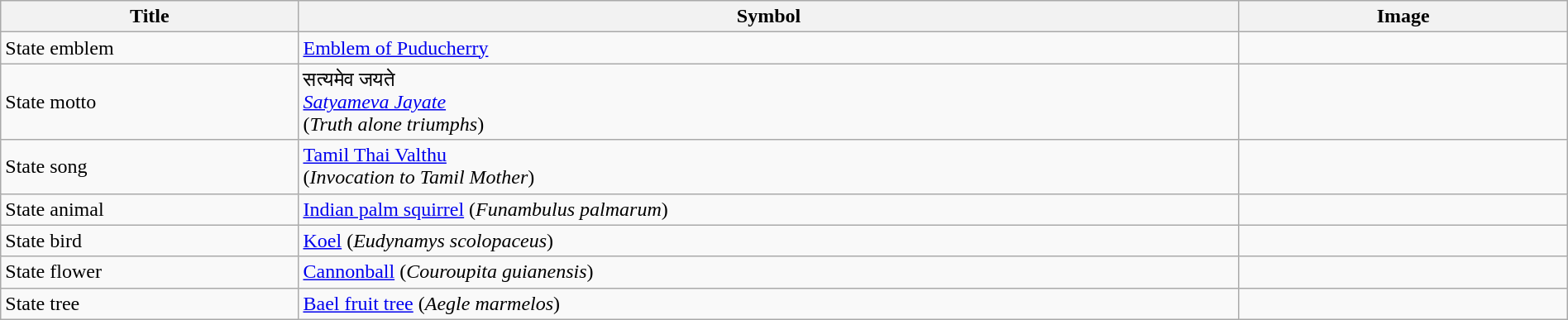<table class="wikitable" style="width: 100%;">
<tr>
<th width=90>Title</th>
<th style="width:300px;">Symbol</th>
<th width=100>Image</th>
</tr>
<tr>
<td>State emblem</td>
<td><a href='#'>Emblem of Puducherry</a></td>
<td style="text-align:center;"></td>
</tr>
<tr>
<td>State motto</td>
<td>सत्यमेव जयते<br> <em><a href='#'>Satyameva Jayate</a></em><br> (<em>Truth alone triumphs</em>)</td>
<td></td>
</tr>
<tr>
<td>State song</td>
<td><a href='#'>Tamil Thai Valthu</a> <br> (<em>Invocation to Tamil Mother</em>)</td>
<td style="text-align:center;"></td>
</tr>
<tr>
<td>State animal</td>
<td><a href='#'>Indian palm squirrel</a> (<em>Funambulus palmarum</em>)</td>
<td align=center></td>
</tr>
<tr>
<td>State bird</td>
<td><a href='#'>Koel</a> (<em>Eudynamys scolopaceus</em>)</td>
<td align=center></td>
</tr>
<tr>
<td>State flower</td>
<td><a href='#'>Cannonball</a> (<em>Couroupita guianensis</em>)</td>
<td align=center></td>
</tr>
<tr>
<td>State tree</td>
<td><a href='#'>Bael fruit tree</a> (<em>Aegle marmelos</em>)</td>
<td align=center></td>
</tr>
</table>
